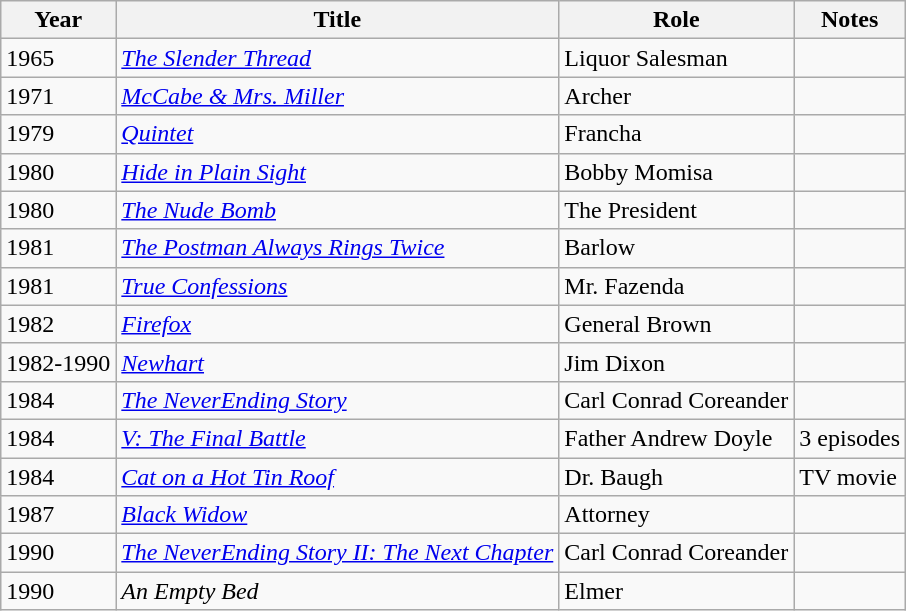<table class="wikitable">
<tr>
<th>Year</th>
<th>Title</th>
<th>Role</th>
<th>Notes</th>
</tr>
<tr>
<td>1965</td>
<td><em><a href='#'>The Slender Thread</a></em></td>
<td>Liquor Salesman</td>
<td></td>
</tr>
<tr>
<td>1971</td>
<td><em><a href='#'>McCabe & Mrs. Miller</a></em></td>
<td>Archer</td>
<td></td>
</tr>
<tr>
<td>1979</td>
<td><em><a href='#'>Quintet</a></em></td>
<td>Francha</td>
<td></td>
</tr>
<tr>
<td>1980</td>
<td><em><a href='#'>Hide in Plain Sight</a></em></td>
<td>Bobby Momisa</td>
<td></td>
</tr>
<tr>
<td>1980</td>
<td><em><a href='#'>The Nude Bomb</a></em></td>
<td>The President</td>
<td></td>
</tr>
<tr>
<td>1981</td>
<td><em><a href='#'>The Postman Always Rings Twice</a></em></td>
<td>Barlow</td>
<td></td>
</tr>
<tr>
<td>1981</td>
<td><em><a href='#'>True Confessions</a></em></td>
<td>Mr. Fazenda</td>
<td></td>
</tr>
<tr>
<td>1982</td>
<td><em><a href='#'>Firefox</a></em></td>
<td>General Brown</td>
<td></td>
</tr>
<tr>
<td>1982-1990</td>
<td><em><a href='#'>Newhart</a></em></td>
<td>Jim Dixon</td>
<td></td>
</tr>
<tr>
<td>1984</td>
<td><em><a href='#'>The NeverEnding Story</a></em></td>
<td>Carl Conrad Coreander</td>
<td></td>
</tr>
<tr>
<td>1984</td>
<td><em><a href='#'>V: The Final Battle</a></em></td>
<td>Father Andrew Doyle</td>
<td>3 episodes</td>
</tr>
<tr>
<td>1984</td>
<td><em><a href='#'>Cat on a Hot Tin Roof</a></em></td>
<td>Dr. Baugh</td>
<td>TV movie</td>
</tr>
<tr>
<td>1987</td>
<td><em><a href='#'>Black Widow</a></em></td>
<td>Attorney</td>
<td></td>
</tr>
<tr>
<td>1990</td>
<td><em><a href='#'>The NeverEnding Story II: The Next Chapter</a></em></td>
<td>Carl Conrad Coreander</td>
<td></td>
</tr>
<tr>
<td>1990</td>
<td><em>An Empty Bed</em></td>
<td>Elmer</td>
<td></td>
</tr>
</table>
